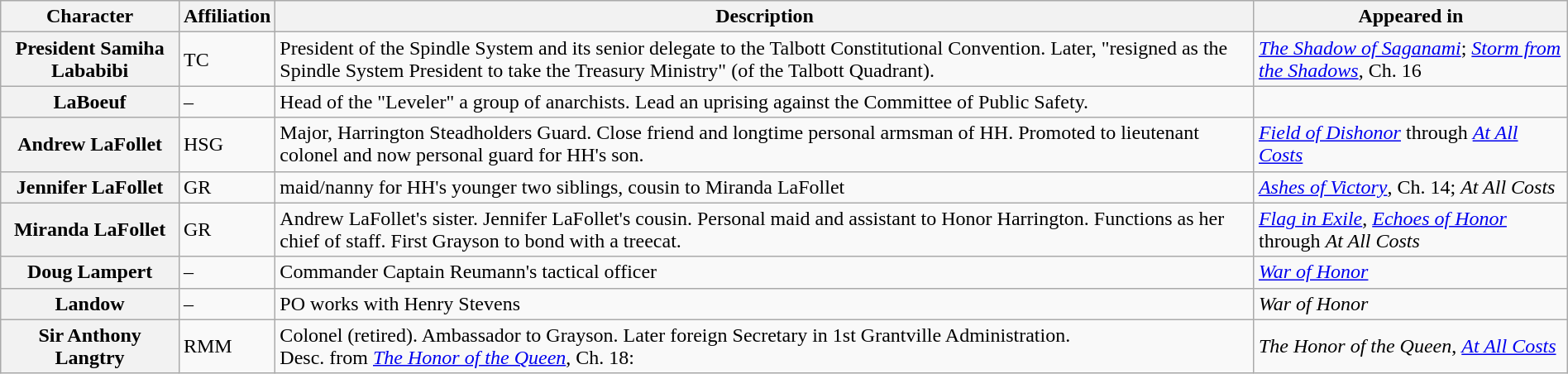<table class="wikitable" style="width: 100%">
<tr>
<th>Character</th>
<th>Affiliation</th>
<th>Description</th>
<th>Appeared in</th>
</tr>
<tr>
<th>President Samiha Lababibi</th>
<td>TC</td>
<td>President of the Spindle System and its senior delegate to the Talbott Constitutional Convention. Later, "resigned as the Spindle System President to take the Treasury Ministry" (of the Talbott Quadrant).</td>
<td><em><a href='#'>The Shadow of Saganami</a></em>; <em><a href='#'>Storm from the Shadows</a></em>, Ch. 16</td>
</tr>
<tr>
<th>LaBoeuf</th>
<td>–</td>
<td>Head of the "Leveler" a group of anarchists. Lead an uprising against the Committee of Public Safety.</td>
<td></td>
</tr>
<tr>
<th>Andrew LaFollet</th>
<td>HSG</td>
<td>Major, Harrington Steadholders Guard. Close friend and longtime personal armsman of HH. Promoted to lieutenant colonel and now personal guard for HH's son.</td>
<td><em><a href='#'>Field of Dishonor</a></em> through <em><a href='#'>At All Costs</a></em></td>
</tr>
<tr>
<th>Jennifer LaFollet</th>
<td>GR</td>
<td>maid/nanny for HH's younger two siblings, cousin to Miranda LaFollet</td>
<td><em><a href='#'>Ashes of Victory</a></em>, Ch. 14; <em>At All Costs</em></td>
</tr>
<tr>
<th>Miranda LaFollet</th>
<td>GR</td>
<td>Andrew LaFollet's sister. Jennifer LaFollet's cousin. Personal maid and assistant to Honor Harrington. Functions as her chief of staff. First Grayson to bond with a treecat.</td>
<td><em><a href='#'>Flag in Exile</a></em>, <em><a href='#'>Echoes of Honor</a></em> through <em>At All Costs</em></td>
</tr>
<tr>
<th>Doug Lampert</th>
<td>–</td>
<td>Commander Captain Reumann's tactical officer</td>
<td><em><a href='#'>War of Honor</a></em></td>
</tr>
<tr>
<th>Landow</th>
<td>–</td>
<td>PO works with Henry Stevens</td>
<td><em>War of Honor</em></td>
</tr>
<tr>
<th>Sir Anthony Langtry</th>
<td>RMM</td>
<td>Colonel (retired). Ambassador to Grayson. Later foreign Secretary in 1st Grantville Administration.<br>Desc. from <em><a href='#'>The Honor of the Queen</a></em>, Ch. 18: </td>
<td><em>The Honor of the Queen</em>, <em><a href='#'>At All Costs</a></em></td>
</tr>
</table>
